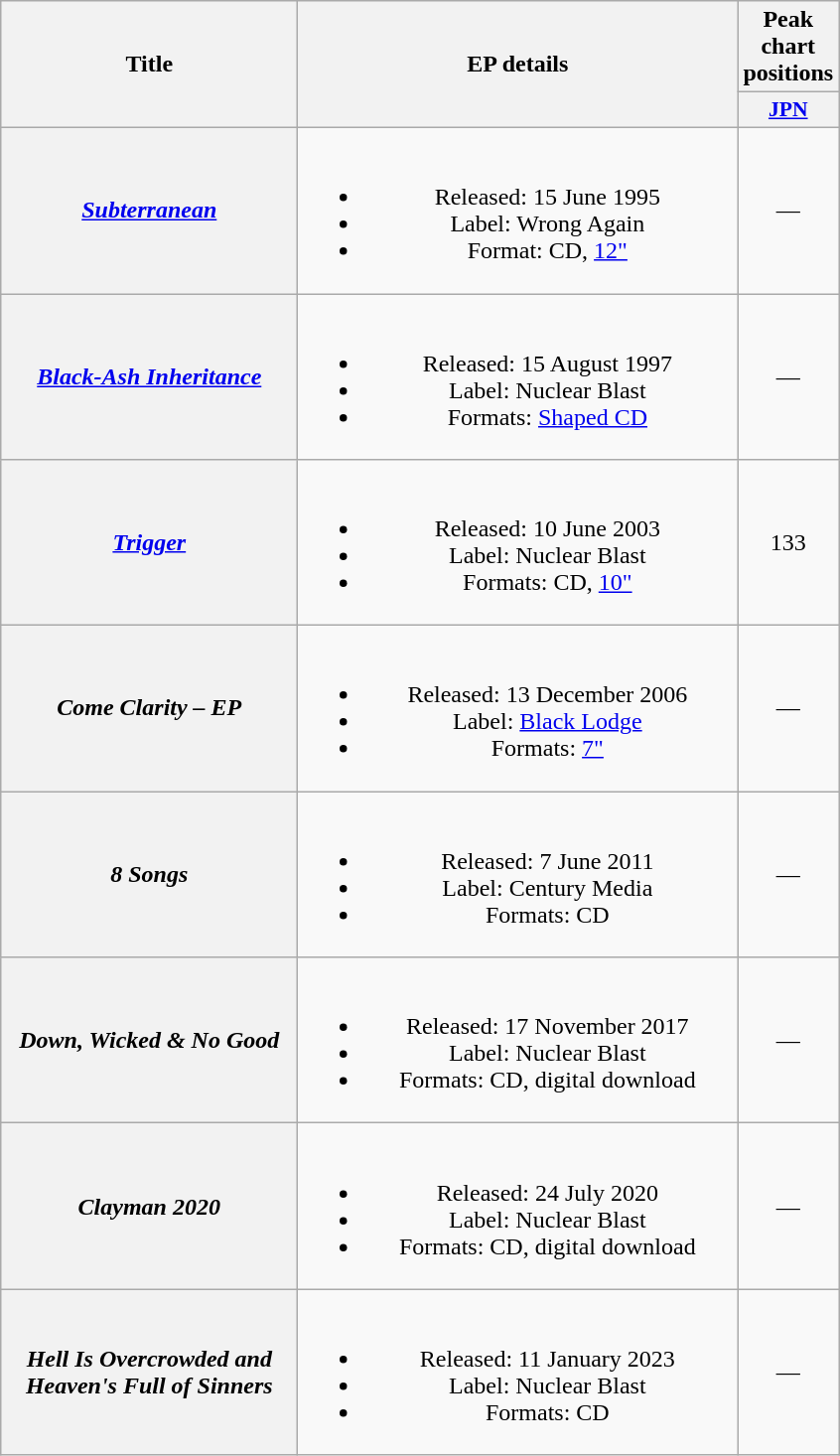<table class="wikitable plainrowheaders" style="text-align:center;">
<tr>
<th scope="col" rowspan="2" style="width:12em;">Title</th>
<th scope="col" rowspan="2" style="width:18em;">EP details</th>
<th scope="col" colspan="1">Peak chart positions</th>
</tr>
<tr>
<th scope="col" style="width:3em;font-size:90%;"><a href='#'>JPN</a><br></th>
</tr>
<tr>
<th scope="row"><em><a href='#'>Subterranean</a></em></th>
<td><br><ul><li>Released: 15 June 1995</li><li>Label: Wrong Again</li><li>Format: CD, <a href='#'>12"</a></li></ul></td>
<td>—</td>
</tr>
<tr>
<th scope="row"><em><a href='#'>Black-Ash Inheritance</a></em></th>
<td><br><ul><li>Released: 15 August 1997</li><li>Label: Nuclear Blast</li><li>Formats: <a href='#'>Shaped CD</a></li></ul></td>
<td>—</td>
</tr>
<tr>
<th scope="row"><em><a href='#'>Trigger</a></em></th>
<td><br><ul><li>Released: 10 June 2003</li><li>Label: Nuclear Blast</li><li>Formats: CD, <a href='#'>10"</a></li></ul></td>
<td>133</td>
</tr>
<tr>
<th scope="row"><em>Come Clarity – EP</em></th>
<td><br><ul><li>Released: 13 December 2006</li><li>Label: <a href='#'>Black Lodge</a></li><li>Formats: <a href='#'>7"</a></li></ul></td>
<td>—</td>
</tr>
<tr>
<th scope="row"><em>8 Songs</em></th>
<td><br><ul><li>Released: 7 June 2011</li><li>Label: Century Media</li><li>Formats: CD</li></ul></td>
<td>—</td>
</tr>
<tr>
<th scope="row"><em>Down, Wicked & No Good</em></th>
<td><br><ul><li>Released: 17 November 2017</li><li>Label: Nuclear Blast</li><li>Formats: CD, digital download</li></ul></td>
<td>—</td>
</tr>
<tr>
<th scope="row"><em>Clayman 2020</em></th>
<td><br><ul><li>Released: 24 July 2020</li><li>Label: Nuclear Blast</li><li>Formats: CD, digital download</li></ul></td>
<td>—</td>
</tr>
<tr>
<th scope="row"><em>Hell Is Overcrowded and Heaven's Full of Sinners</em></th>
<td><br><ul><li>Released: 11 January 2023</li><li>Label: Nuclear Blast</li><li>Formats: CD</li></ul></td>
<td>—</td>
</tr>
</table>
